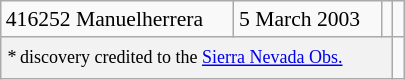<table class="wikitable floatright" style="font-size: 0.9em; width: 270px;">
<tr>
<td>416252 Manuelherrera</td>
<td>5 March 2003</td>
<td></td>
<td></td>
</tr>
<tr>
<td colspan=3 style="font-size: smaller; background-color: #f2f2f2; padding: 6px 4px;">* discovery credited to the <a href='#'>Sierra Nevada Obs.</a> </td>
</tr>
</table>
